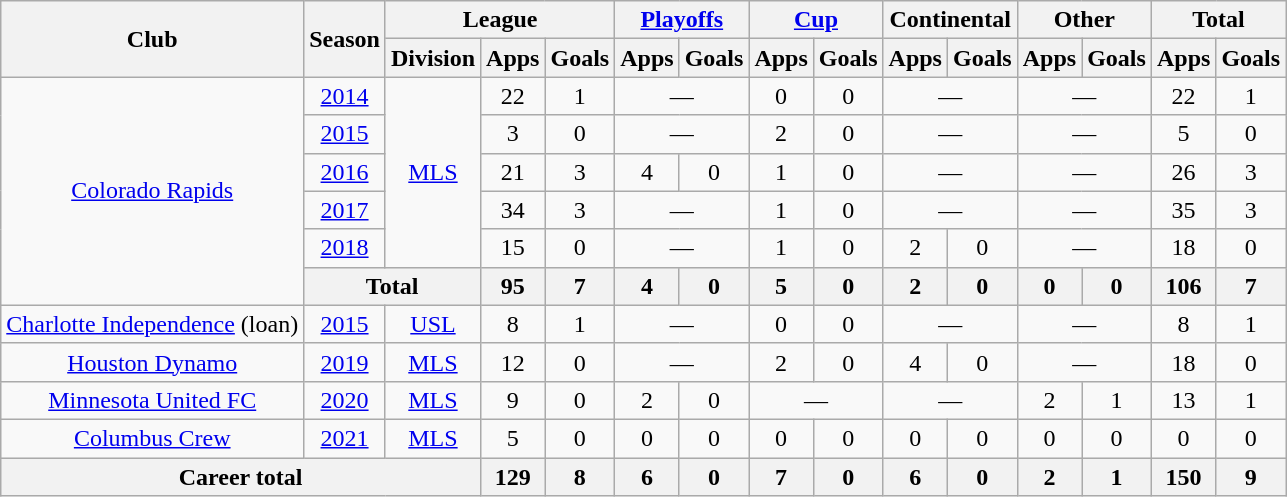<table class="wikitable" style="text-align: center;">
<tr>
<th rowspan=2>Club</th>
<th rowspan=2>Season</th>
<th colspan=3>League</th>
<th colspan=2><a href='#'>Playoffs</a></th>
<th colspan=2><a href='#'>Cup</a></th>
<th colspan=2>Continental</th>
<th colspan="2">Other</th>
<th colspan=2>Total</th>
</tr>
<tr>
<th>Division</th>
<th>Apps</th>
<th>Goals</th>
<th>Apps</th>
<th>Goals</th>
<th>Apps</th>
<th>Goals</th>
<th>Apps</th>
<th>Goals</th>
<th>Apps</th>
<th>Goals</th>
<th>Apps</th>
<th>Goals</th>
</tr>
<tr>
<td rowspan=6><a href='#'>Colorado Rapids</a></td>
<td><a href='#'>2014</a></td>
<td rowspan=5><a href='#'>MLS</a></td>
<td>22</td>
<td>1</td>
<td colspan=2>—</td>
<td>0</td>
<td>0</td>
<td colspan=2>—</td>
<td colspan="2">—</td>
<td>22</td>
<td>1</td>
</tr>
<tr>
<td><a href='#'>2015</a></td>
<td>3</td>
<td>0</td>
<td colspan=2>—</td>
<td>2</td>
<td>0</td>
<td colspan=2>—</td>
<td colspan="2">—</td>
<td>5</td>
<td>0</td>
</tr>
<tr>
<td><a href='#'>2016</a></td>
<td>21</td>
<td>3</td>
<td>4</td>
<td>0</td>
<td>1</td>
<td>0</td>
<td colspan=2>—</td>
<td colspan="2">—</td>
<td>26</td>
<td>3</td>
</tr>
<tr>
<td><a href='#'>2017</a></td>
<td>34</td>
<td>3</td>
<td colspan=2>—</td>
<td>1</td>
<td>0</td>
<td colspan=2>—</td>
<td colspan="2">—</td>
<td>35</td>
<td>3</td>
</tr>
<tr>
<td><a href='#'>2018</a></td>
<td>15</td>
<td>0</td>
<td colspan=2>—</td>
<td>1</td>
<td>0</td>
<td>2</td>
<td>0</td>
<td colspan="2">—</td>
<td>18</td>
<td>0</td>
</tr>
<tr>
<th colspan=2>Total</th>
<th>95</th>
<th>7</th>
<th>4</th>
<th>0</th>
<th>5</th>
<th>0</th>
<th>2</th>
<th>0</th>
<th>0</th>
<th>0</th>
<th>106</th>
<th>7</th>
</tr>
<tr>
<td><a href='#'>Charlotte Independence</a> (loan)</td>
<td><a href='#'>2015</a></td>
<td><a href='#'>USL</a></td>
<td>8</td>
<td>1</td>
<td colspan=2>—</td>
<td>0</td>
<td>0</td>
<td colspan=2>—</td>
<td colspan="2">—</td>
<td>8</td>
<td>1</td>
</tr>
<tr>
<td><a href='#'>Houston Dynamo</a></td>
<td><a href='#'>2019</a></td>
<td><a href='#'>MLS</a></td>
<td>12</td>
<td>0</td>
<td colspan="2">—</td>
<td>2</td>
<td>0</td>
<td>4</td>
<td>0</td>
<td colspan="2">—</td>
<td>18</td>
<td>0</td>
</tr>
<tr>
<td><a href='#'>Minnesota United FC</a></td>
<td><a href='#'>2020</a></td>
<td><a href='#'>MLS</a></td>
<td>9</td>
<td>0</td>
<td>2</td>
<td>0</td>
<td colspan="2">—</td>
<td colspan="2">—</td>
<td>2</td>
<td>1</td>
<td>13</td>
<td>1</td>
</tr>
<tr>
<td><a href='#'>Columbus Crew</a></td>
<td><a href='#'>2021</a></td>
<td><a href='#'>MLS</a></td>
<td>5</td>
<td>0</td>
<td>0</td>
<td>0</td>
<td>0</td>
<td>0</td>
<td>0</td>
<td>0</td>
<td>0</td>
<td>0</td>
<td>0</td>
<td>0</td>
</tr>
<tr>
<th colspan="3">Career total</th>
<th>129</th>
<th>8</th>
<th>6</th>
<th>0</th>
<th>7</th>
<th>0</th>
<th>6</th>
<th>0</th>
<th>2</th>
<th>1</th>
<th>150</th>
<th>9</th>
</tr>
</table>
